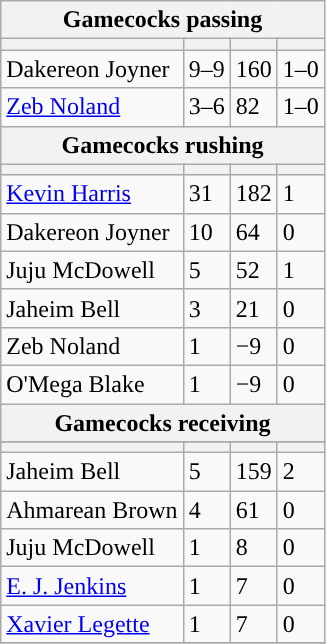<table class="wikitable plainrowheaders">
<tr>
<th colspan="6">Gamecocks passing</th>
</tr>
<tr>
<th scope="col"></th>
<th scope="col"></th>
<th scope="col"></th>
<th scope="col"></th>
</tr>
<tr>
<td>Dakereon Joyner</td>
<td>9–9</td>
<td>160</td>
<td>1–0</td>
</tr>
<tr>
<td><a href='#'>Zeb Noland</a></td>
<td>3–6</td>
<td>82</td>
<td>1–0</td>
</tr>
<tr>
<th colspan="6">Gamecocks rushing</th>
</tr>
<tr>
<th scope="col"></th>
<th scope="col"></th>
<th scope="col"></th>
<th scope="col"></th>
</tr>
<tr>
<td><a href='#'>Kevin Harris</a></td>
<td>31</td>
<td>182</td>
<td>1</td>
</tr>
<tr>
<td>Dakereon Joyner</td>
<td>10</td>
<td>64</td>
<td>0</td>
</tr>
<tr>
<td>Juju McDowell</td>
<td>5</td>
<td>52</td>
<td>1</td>
</tr>
<tr>
<td>Jaheim Bell</td>
<td>3</td>
<td>21</td>
<td>0</td>
</tr>
<tr>
<td>Zeb Noland</td>
<td>1</td>
<td>−9</td>
<td>0</td>
</tr>
<tr>
<td>O'Mega Blake</td>
<td>1</td>
<td>−9</td>
<td>0</td>
</tr>
<tr>
<th colspan="6">Gamecocks receiving</th>
</tr>
<tr>
</tr>
<tr>
<th scope="col"></th>
<th scope="col"></th>
<th scope="col"></th>
<th scope="col"></th>
</tr>
<tr>
<td>Jaheim Bell</td>
<td>5</td>
<td>159</td>
<td>2</td>
</tr>
<tr>
<td>Ahmarean Brown</td>
<td>4</td>
<td>61</td>
<td>0</td>
</tr>
<tr>
<td>Juju McDowell</td>
<td>1</td>
<td>8</td>
<td>0</td>
</tr>
<tr>
<td><a href='#'>E. J. Jenkins</a></td>
<td>1</td>
<td>7</td>
<td>0</td>
</tr>
<tr>
<td><a href='#'>Xavier Legette</a></td>
<td>1</td>
<td>7</td>
<td>0</td>
</tr>
<tr>
</tr>
</table>
